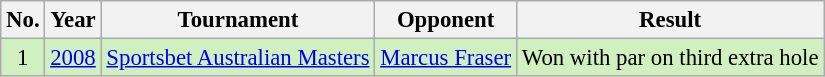<table class="wikitable" style="font-size:95%;">
<tr>
<th>No.</th>
<th>Year</th>
<th>Tournament</th>
<th>Opponent</th>
<th>Result</th>
</tr>
<tr style="background:#D0F0C0;">
<td align=center>1</td>
<td><a href='#'>2008</a></td>
<td><a href='#'>Sportsbet Australian Masters</a></td>
<td> <a href='#'>Marcus Fraser</a></td>
<td>Won with par on third extra hole</td>
</tr>
</table>
